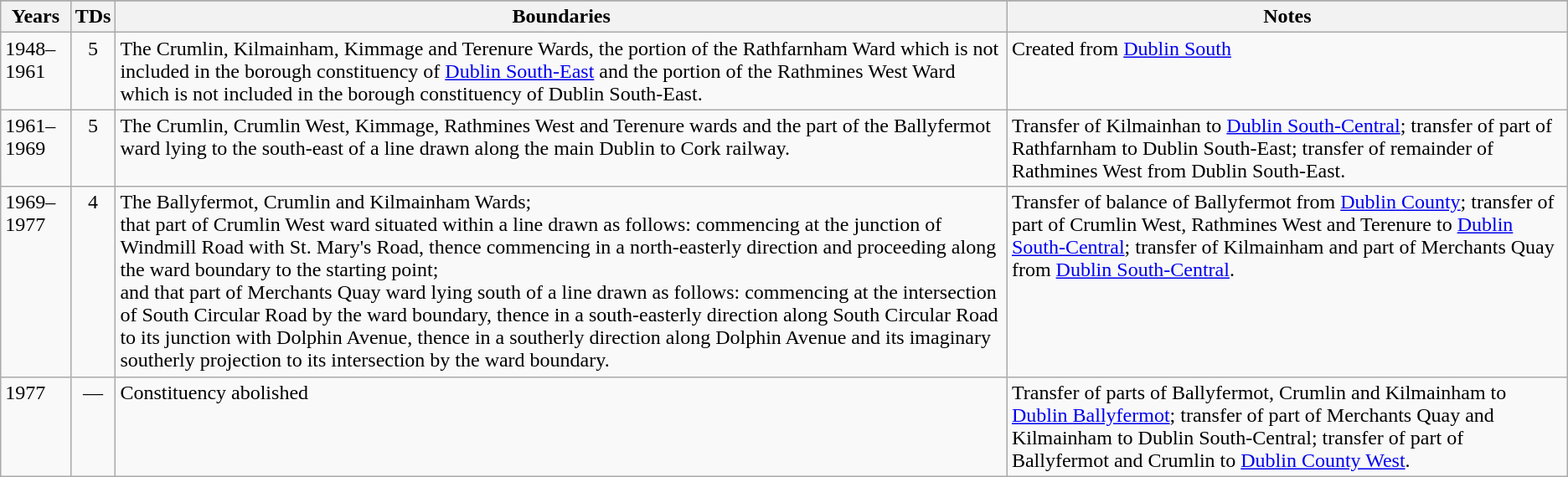<table class="wikitable">
<tr>
</tr>
<tr>
<th>Years</th>
<th>TDs</th>
<th>Boundaries</th>
<th>Notes</th>
</tr>
<tr style="vertical-align:top">
<td>1948–1961</td>
<td style="text-align:center">5</td>
<td>The Crumlin, Kilmainham, Kimmage and Terenure Wards, the portion of the Rathfarnham Ward which is not included in the borough constituency of <a href='#'>Dublin South-East</a> and the portion of the Rathmines West Ward which is not included in the borough constituency of Dublin South-East.</td>
<td>Created from <a href='#'>Dublin South</a></td>
</tr>
<tr style="vertical-align:top">
<td>1961–1969</td>
<td style="text-align:center">5</td>
<td>The Crumlin, Crumlin West, Kimmage, Rathmines West and Terenure wards and the part of the Ballyfermot ward lying to the south-east of a line drawn along the main Dublin to Cork railway.</td>
<td>Transfer of Kilmainhan to <a href='#'>Dublin South-Central</a>; transfer of part of Rathfarnham to Dublin South-East; transfer of remainder of Rathmines West from Dublin South-East.</td>
</tr>
<tr style="vertical-align:top">
<td>1969–1977</td>
<td style="text-align:center">4</td>
<td>The Ballyfermot, Crumlin and Kilmainham Wards;<br>that part of Crumlin West ward situated within a line drawn as follows: commencing at the junction of Windmill Road with St. Mary's Road, thence commencing in a north-easterly direction and proceeding along the ward boundary to the starting point;<br>and that part of Merchants Quay ward lying south of a line drawn as follows: commencing at the intersection of South Circular Road by the ward boundary, thence in a south-easterly direction along South Circular Road to its junction with Dolphin Avenue, thence in a southerly direction along Dolphin Avenue and its imaginary southerly projection to its intersection by the ward boundary.</td>
<td>Transfer of balance of Ballyfermot from <a href='#'>Dublin County</a>; transfer of part of Crumlin West, Rathmines West and Terenure to <a href='#'>Dublin South-Central</a>; transfer of Kilmainham and part of Merchants Quay from <a href='#'>Dublin South-Central</a>.</td>
</tr>
<tr style="vertical-align:top">
<td>1977</td>
<td style="text-align:center">—</td>
<td>Constituency abolished</td>
<td>Transfer of parts of Ballyfermot, Crumlin and Kilmainham to <a href='#'>Dublin Ballyfermot</a>; transfer of part of Merchants Quay and Kilmainham to Dublin South-Central; transfer of part of Ballyfermot and Crumlin to <a href='#'>Dublin County West</a>.</td>
</tr>
</table>
